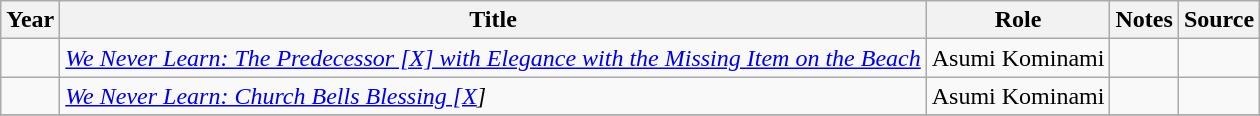<table class="wikitable sortable plainrowheaders">
<tr>
<th>Year</th>
<th class="unsortable">Title</th>
<th class="unsortable">Role</th>
<th class="unsortable">Notes</th>
<th class="unsortable">Source</th>
</tr>
<tr>
<td></td>
<td><em><a href='#'>We Never Learn: The Predecessor [X] with Elegance with the Missing Item on the Beach</a></em></td>
<td>Asumi Kominami</td>
<td></td>
<td></td>
</tr>
<tr>
<td></td>
<td><em><a href='#'>We Never Learn: Church Bells Blessing [X</a>]</em></td>
<td>Asumi Kominami</td>
<td></td>
<td></td>
</tr>
<tr>
</tr>
</table>
